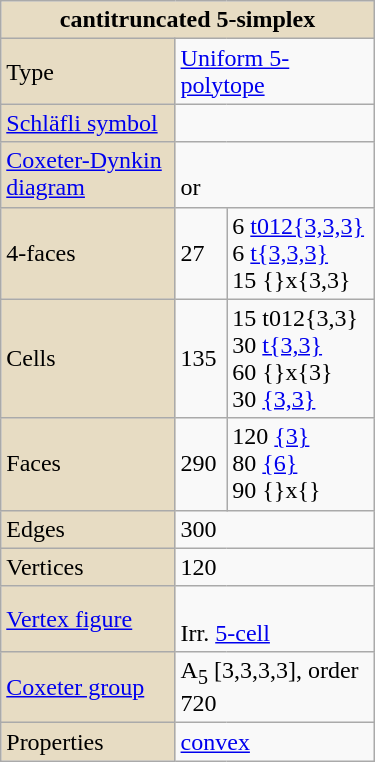<table class="wikitable" align="right" style="margin-left:10px" width="250">
<tr>
<td bgcolor=#e7dcc3 align=center colspan=3><strong>cantitruncated 5-simplex</strong></td>
</tr>
<tr>
<td bgcolor=#e7dcc3>Type</td>
<td colspan=2><a href='#'>Uniform 5-polytope</a></td>
</tr>
<tr>
<td bgcolor=#e7dcc3><a href='#'>Schläfli symbol</a></td>
<td colspan=2></td>
</tr>
<tr>
<td bgcolor=#e7dcc3><a href='#'>Coxeter-Dynkin diagram</a></td>
<td colspan=2><br>or </td>
</tr>
<tr>
<td bgcolor=#e7dcc3>4-faces</td>
<td>27</td>
<td>6 <a href='#'>t012{3,3,3}</a><br>6 <a href='#'>t{3,3,3}</a><br>15 {}x{3,3}</td>
</tr>
<tr>
<td bgcolor=#e7dcc3>Cells</td>
<td>135</td>
<td>15 t012{3,3} <br>30 <a href='#'>t{3,3}</a><br>60 {}x{3}<br>30 <a href='#'>{3,3}</a></td>
</tr>
<tr>
<td bgcolor=#e7dcc3>Faces</td>
<td>290</td>
<td>120 <a href='#'>{3}</a><br>80 <a href='#'>{6}</a><br>90 {}x{}</td>
</tr>
<tr>
<td bgcolor=#e7dcc3>Edges</td>
<td colspan=2>300</td>
</tr>
<tr>
<td bgcolor=#e7dcc3>Vertices</td>
<td colspan=2>120</td>
</tr>
<tr>
<td bgcolor=#e7dcc3><a href='#'>Vertex figure</a></td>
<td colspan=2><br>Irr. <a href='#'>5-cell</a></td>
</tr>
<tr>
<td bgcolor=#e7dcc3><a href='#'>Coxeter group</a></td>
<td colspan=2>A<sub>5</sub> [3,3,3,3], order 720</td>
</tr>
<tr>
<td bgcolor=#e7dcc3>Properties</td>
<td colspan=2><a href='#'>convex</a></td>
</tr>
</table>
